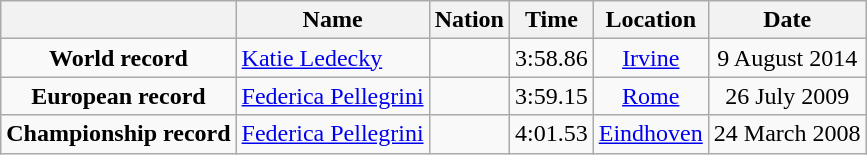<table class=wikitable style=text-align:center>
<tr>
<th></th>
<th>Name</th>
<th>Nation</th>
<th>Time</th>
<th>Location</th>
<th>Date</th>
</tr>
<tr>
<td><strong>World record</strong></td>
<td align=left><a href='#'>Katie Ledecky</a></td>
<td align=left></td>
<td align=left>3:58.86</td>
<td><a href='#'>Irvine</a></td>
<td>9 August 2014</td>
</tr>
<tr>
<td><strong>European record</strong></td>
<td align=left><a href='#'>Federica Pellegrini</a></td>
<td align=left></td>
<td align=left>3:59.15</td>
<td><a href='#'>Rome</a></td>
<td>26 July 2009</td>
</tr>
<tr>
<td><strong>Championship record</strong></td>
<td align=left><a href='#'>Federica Pellegrini</a></td>
<td align=left></td>
<td align=left>4:01.53</td>
<td><a href='#'>Eindhoven</a></td>
<td>24 March 2008</td>
</tr>
</table>
